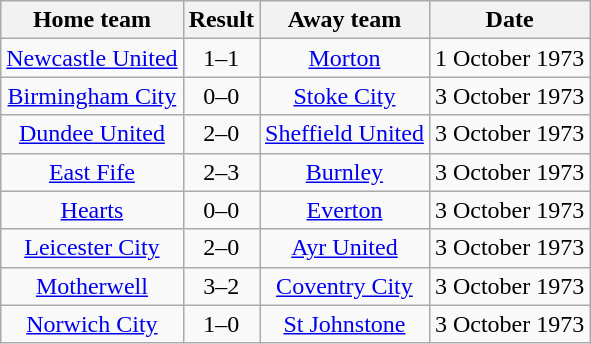<table class="wikitable" style="text-align: center">
<tr>
<th>Home team</th>
<th>Result</th>
<th>Away team</th>
<th>Date</th>
</tr>
<tr>
<td><a href='#'>Newcastle United</a></td>
<td>1–1</td>
<td><a href='#'>Morton</a></td>
<td>1 October 1973</td>
</tr>
<tr>
<td><a href='#'>Birmingham City</a></td>
<td>0–0</td>
<td><a href='#'>Stoke City</a></td>
<td>3 October 1973</td>
</tr>
<tr>
<td><a href='#'>Dundee United</a></td>
<td>2–0</td>
<td><a href='#'>Sheffield United</a></td>
<td>3 October 1973</td>
</tr>
<tr>
<td><a href='#'>East Fife</a></td>
<td>2–3</td>
<td><a href='#'>Burnley</a></td>
<td>3 October 1973</td>
</tr>
<tr>
<td><a href='#'>Hearts</a></td>
<td>0–0</td>
<td><a href='#'>Everton</a></td>
<td>3 October 1973</td>
</tr>
<tr>
<td><a href='#'>Leicester City</a></td>
<td>2–0</td>
<td><a href='#'>Ayr United</a></td>
<td>3 October 1973</td>
</tr>
<tr>
<td><a href='#'>Motherwell</a></td>
<td>3–2</td>
<td><a href='#'>Coventry City</a></td>
<td>3 October 1973</td>
</tr>
<tr>
<td><a href='#'>Norwich City</a></td>
<td>1–0</td>
<td><a href='#'>St Johnstone</a></td>
<td>3 October 1973</td>
</tr>
</table>
